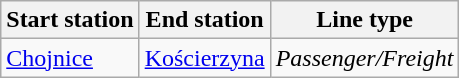<table class="wikitable">
<tr>
<th>Start station</th>
<th>End station</th>
<th>Line type</th>
</tr>
<tr>
<td><a href='#'>Chojnice</a></td>
<td><a href='#'>Kościerzyna</a></td>
<td><em>Passenger/Freight</em></td>
</tr>
</table>
